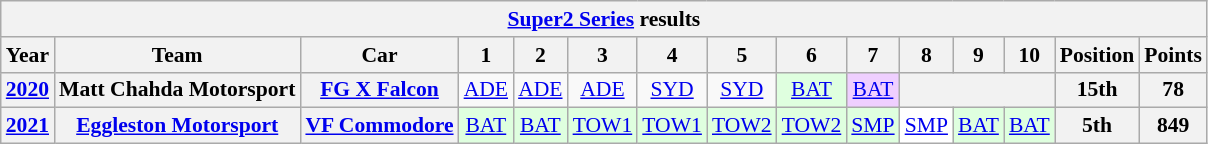<table class="wikitable" style="text-align:center; font-size:90%">
<tr>
<th colspan=45><a href='#'>Super2 Series</a> results</th>
</tr>
<tr>
<th>Year</th>
<th>Team</th>
<th>Car</th>
<th>1</th>
<th>2</th>
<th>3</th>
<th>4</th>
<th>5</th>
<th>6</th>
<th>7</th>
<th>8</th>
<th>9</th>
<th>10</th>
<th>Position</th>
<th>Points</th>
</tr>
<tr>
<th><a href='#'>2020</a></th>
<th>Matt Chahda Motorsport</th>
<th><a href='#'>FG X Falcon</a></th>
<td><a href='#'>ADE</a></td>
<td><a href='#'>ADE</a></td>
<td><a href='#'>ADE</a></td>
<td><a href='#'>SYD</a></td>
<td><a href='#'>SYD</a></td>
<td style="background:#dfffdf"><a href='#'>BAT</a><br></td>
<td style="background:#efcfff"><a href='#'>BAT</a><br></td>
<th colspan=3></th>
<th>15th</th>
<th>78</th>
</tr>
<tr>
<th><a href='#'>2021</a></th>
<th><a href='#'>Eggleston Motorsport</a></th>
<th><a href='#'>VF Commodore</a></th>
<td style="background:#dfffdf"><a href='#'>BAT</a><br></td>
<td style="background:#dfffdf"><a href='#'>BAT</a><br></td>
<td style="background:#dfffdf"><a href='#'>TOW1</a><br></td>
<td style="background:#dfffdf"><a href='#'>TOW1</a><br></td>
<td style="background:#dfffdf"><a href='#'>TOW2</a><br></td>
<td style="background:#dfffdf"><a href='#'>TOW2</a><br></td>
<td style="background:#dfffdf"><a href='#'>SMP</a><br></td>
<td style="background:#ffffff"><a href='#'>SMP</a><br></td>
<td style="background:#dfffdf"><a href='#'>BAT</a><br></td>
<td style="background:#dfffdf"><a href='#'>BAT</a><br></td>
<th>5th</th>
<th>849</th>
</tr>
</table>
